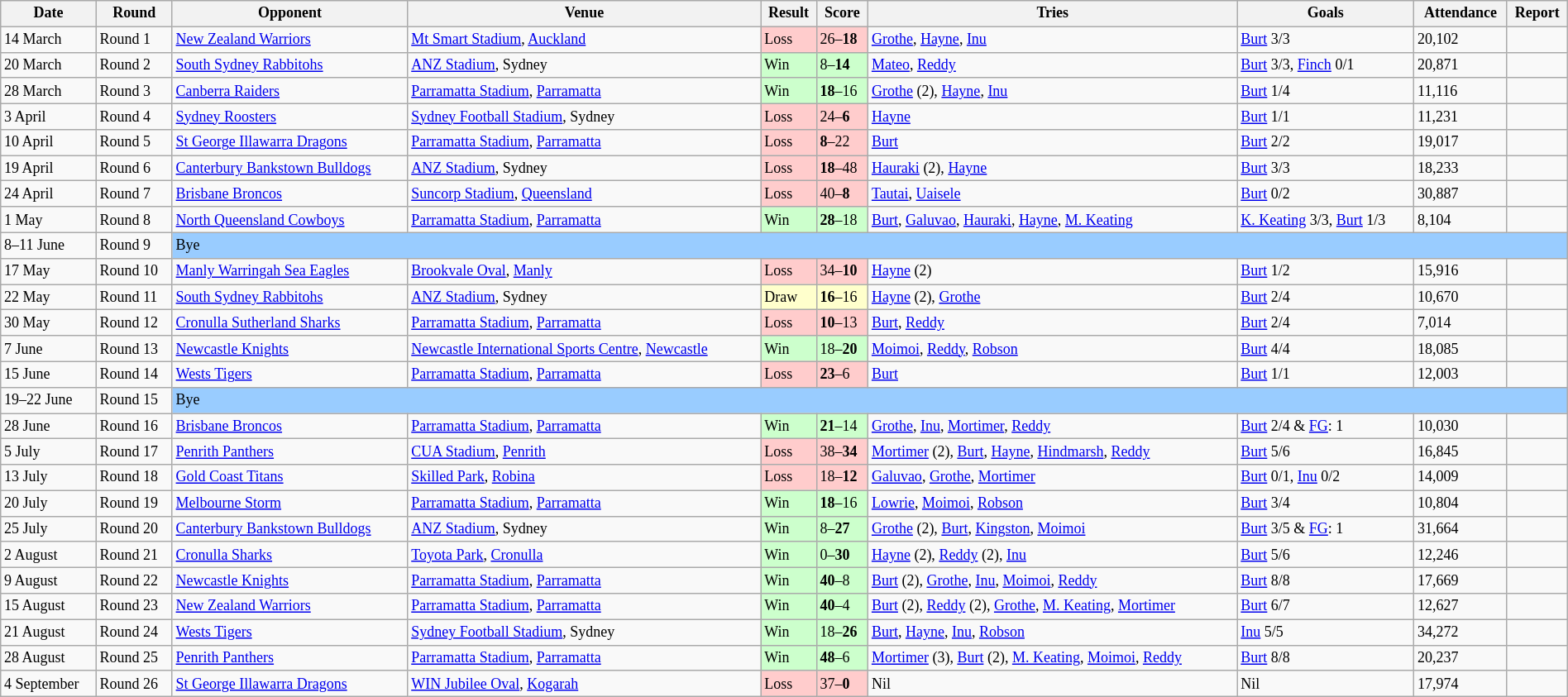<table class="wikitable sortable" style="font-size:75%;" width="100%">
<tr>
<th>Date</th>
<th>Round</th>
<th>Opponent</th>
<th>Venue</th>
<th>Result</th>
<th>Score</th>
<th>Tries</th>
<th>Goals</th>
<th>Attendance</th>
<th>Report</th>
</tr>
<tr>
<td>14 March</td>
<td>Round 1</td>
<td> <a href='#'>New Zealand Warriors</a></td>
<td><a href='#'>Mt Smart Stadium</a>, <a href='#'>Auckland</a></td>
<td style="background: #ffcccc;">Loss</td>
<td style="background: #ffcccc;">26–<strong>18</strong></td>
<td><a href='#'>Grothe</a>, <a href='#'>Hayne</a>, <a href='#'>Inu</a></td>
<td><a href='#'>Burt</a> 3/3</td>
<td>20,102</td>
<td></td>
</tr>
<tr>
<td>20 March</td>
<td>Round 2</td>
<td> <a href='#'>South Sydney Rabbitohs</a></td>
<td><a href='#'>ANZ Stadium</a>, Sydney</td>
<td style="background: #ccffcc;">Win</td>
<td style="background: #ccffcc;">8–<strong>14</strong></td>
<td><a href='#'>Mateo</a>, <a href='#'>Reddy</a></td>
<td><a href='#'>Burt</a> 3/3, <a href='#'>Finch</a> 0/1</td>
<td>20,871</td>
<td></td>
</tr>
<tr>
<td>28 March</td>
<td>Round 3</td>
<td> <a href='#'>Canberra Raiders</a></td>
<td><a href='#'>Parramatta Stadium</a>, <a href='#'>Parramatta</a></td>
<td style="background: #ccffcc;">Win</td>
<td style="background: #ccffcc;"><strong>18</strong>–16</td>
<td><a href='#'>Grothe</a> (2), <a href='#'>Hayne</a>, <a href='#'>Inu</a></td>
<td><a href='#'>Burt</a> 1/4</td>
<td>11,116</td>
<td></td>
</tr>
<tr>
<td>3 April</td>
<td>Round 4</td>
<td> <a href='#'>Sydney Roosters</a></td>
<td><a href='#'>Sydney Football Stadium</a>, Sydney</td>
<td style="background: #ffcccc;">Loss</td>
<td style="background: #ffcccc;">24–<strong>6</strong></td>
<td><a href='#'>Hayne</a></td>
<td><a href='#'>Burt</a> 1/1</td>
<td>11,231</td>
<td></td>
</tr>
<tr>
<td>10 April</td>
<td>Round 5</td>
<td> <a href='#'>St George Illawarra Dragons</a></td>
<td><a href='#'>Parramatta Stadium</a>, <a href='#'>Parramatta</a></td>
<td style="background: #ffcccc;">Loss</td>
<td style="background: #ffcccc;"><strong>8</strong>–22</td>
<td><a href='#'>Burt</a></td>
<td><a href='#'>Burt</a> 2/2</td>
<td>19,017</td>
<td></td>
</tr>
<tr>
<td>19 April</td>
<td>Round 6</td>
<td> <a href='#'>Canterbury Bankstown Bulldogs</a></td>
<td><a href='#'>ANZ Stadium</a>, Sydney</td>
<td style="background: #ffcccc;">Loss</td>
<td style="background: #ffcccc;"><strong>18</strong>–48</td>
<td><a href='#'>Hauraki</a> (2), <a href='#'>Hayne</a></td>
<td><a href='#'>Burt</a> 3/3</td>
<td>18,233</td>
<td></td>
</tr>
<tr>
<td>24 April</td>
<td>Round 7</td>
<td> <a href='#'>Brisbane Broncos</a></td>
<td><a href='#'>Suncorp Stadium</a>, <a href='#'>Queensland</a></td>
<td style="background: #ffcccc;">Loss</td>
<td style="background: #ffcccc;">40–<strong>8</strong></td>
<td><a href='#'>Tautai</a>, <a href='#'>Uaisele</a></td>
<td><a href='#'>Burt</a> 0/2</td>
<td>30,887</td>
<td></td>
</tr>
<tr>
<td>1 May</td>
<td>Round 8</td>
<td> <a href='#'>North Queensland Cowboys</a></td>
<td><a href='#'>Parramatta Stadium</a>, <a href='#'>Parramatta</a></td>
<td style="background: #ccffcc;">Win</td>
<td style="background: #ccffcc;"><strong>28</strong>–18</td>
<td><a href='#'>Burt</a>, <a href='#'>Galuvao</a>, <a href='#'>Hauraki</a>, <a href='#'>Hayne</a>, <a href='#'>M. Keating</a></td>
<td><a href='#'>K. Keating</a> 3/3, <a href='#'>Burt</a> 1/3</td>
<td>8,104</td>
<td></td>
</tr>
<tr>
<td>8–11 June</td>
<td>Round 9</td>
<td colspan="8" style="background: #99ccff;">Bye</td>
</tr>
<tr>
<td>17 May</td>
<td>Round 10</td>
<td> <a href='#'>Manly Warringah Sea Eagles</a></td>
<td><a href='#'>Brookvale Oval</a>, <a href='#'>Manly</a></td>
<td style="background: #ffcccc;">Loss</td>
<td style="background: #ffcccc;">34–<strong>10</strong></td>
<td><a href='#'>Hayne</a> (2)</td>
<td><a href='#'>Burt</a> 1/2</td>
<td>15,916</td>
<td></td>
</tr>
<tr>
<td>22 May</td>
<td>Round 11</td>
<td> <a href='#'>South Sydney Rabbitohs</a></td>
<td><a href='#'>ANZ Stadium</a>, Sydney</td>
<td style="background: #ffc;">Draw</td>
<td style="background: #ffc;"><strong>16</strong>–16</td>
<td><a href='#'>Hayne</a> (2), <a href='#'>Grothe</a></td>
<td><a href='#'>Burt</a> 2/4</td>
<td>10,670</td>
<td></td>
</tr>
<tr>
<td>30 May</td>
<td>Round 12</td>
<td> <a href='#'>Cronulla Sutherland Sharks</a></td>
<td><a href='#'>Parramatta Stadium</a>, <a href='#'>Parramatta</a></td>
<td style="background: #ffcccc;">Loss</td>
<td style="background: #ffcccc;"><strong>10</strong>–13</td>
<td><a href='#'>Burt</a>, <a href='#'>Reddy</a></td>
<td><a href='#'>Burt</a> 2/4</td>
<td>7,014</td>
<td></td>
</tr>
<tr>
<td>7 June</td>
<td>Round 13</td>
<td> <a href='#'>Newcastle Knights</a></td>
<td><a href='#'>Newcastle International Sports Centre</a>, <a href='#'>Newcastle</a></td>
<td style="background: #ccffcc;">Win</td>
<td style="background: #ccffcc;">18–<strong>20</strong></td>
<td><a href='#'>Moimoi</a>, <a href='#'>Reddy</a>, <a href='#'>Robson</a></td>
<td><a href='#'>Burt</a> 4/4</td>
<td>18,085</td>
<td></td>
</tr>
<tr>
<td>15 June</td>
<td>Round 14</td>
<td> <a href='#'>Wests Tigers</a></td>
<td><a href='#'>Parramatta Stadium</a>, <a href='#'>Parramatta</a></td>
<td style="background: #ffcccc;">Loss</td>
<td style="background: #ffcccc;"><strong>23</strong>–6</td>
<td><a href='#'>Burt</a></td>
<td><a href='#'>Burt</a> 1/1</td>
<td>12,003</td>
<td></td>
</tr>
<tr>
<td>19–22 June</td>
<td>Round 15</td>
<td colspan="8" style="background: #99ccff;">Bye</td>
</tr>
<tr>
<td>28 June</td>
<td>Round 16</td>
<td> <a href='#'>Brisbane Broncos</a></td>
<td><a href='#'>Parramatta Stadium</a>, <a href='#'>Parramatta</a></td>
<td style="background: #ccffcc;">Win</td>
<td style="background: #ccffcc;"><strong>21</strong>–14</td>
<td><a href='#'>Grothe</a>, <a href='#'>Inu</a>, <a href='#'>Mortimer</a>, <a href='#'>Reddy</a></td>
<td><a href='#'>Burt</a> 2/4 & <a href='#'>FG</a>: 1</td>
<td>10,030</td>
<td></td>
</tr>
<tr>
<td>5 July</td>
<td>Round 17</td>
<td> <a href='#'>Penrith Panthers</a></td>
<td><a href='#'>CUA Stadium</a>, <a href='#'>Penrith</a></td>
<td style="background: #ffcccc;">Loss</td>
<td style="background: #ffcccc;">38–<strong>34</strong></td>
<td><a href='#'>Mortimer</a> (2), <a href='#'>Burt</a>, <a href='#'>Hayne</a>, <a href='#'>Hindmarsh</a>, <a href='#'>Reddy</a></td>
<td><a href='#'>Burt</a> 5/6</td>
<td>16,845</td>
<td></td>
</tr>
<tr>
<td>13 July</td>
<td>Round 18</td>
<td> <a href='#'>Gold Coast Titans</a></td>
<td><a href='#'>Skilled Park</a>, <a href='#'>Robina</a></td>
<td style="background: #ffcccc;">Loss</td>
<td style="background: #ffcccc;">18–<strong>12</strong></td>
<td><a href='#'>Galuvao</a>, <a href='#'>Grothe</a>, <a href='#'>Mortimer</a></td>
<td><a href='#'>Burt</a> 0/1, <a href='#'>Inu</a> 0/2</td>
<td>14,009</td>
<td></td>
</tr>
<tr>
<td>20 July</td>
<td>Round 19</td>
<td> <a href='#'>Melbourne Storm</a></td>
<td><a href='#'>Parramatta Stadium</a>, <a href='#'>Parramatta</a></td>
<td style="background: #ccffcc;">Win</td>
<td style="background: #ccffcc;"><strong>18</strong>–16</td>
<td><a href='#'>Lowrie</a>, <a href='#'>Moimoi</a>, <a href='#'>Robson</a></td>
<td><a href='#'>Burt</a> 3/4</td>
<td>10,804</td>
<td></td>
</tr>
<tr>
<td>25 July</td>
<td>Round 20</td>
<td> <a href='#'>Canterbury Bankstown Bulldogs</a></td>
<td><a href='#'>ANZ Stadium</a>, Sydney</td>
<td style="background: #ccffcc;">Win</td>
<td style="background: #ccffcc;">8–<strong>27</strong></td>
<td><a href='#'>Grothe</a> (2), <a href='#'>Burt</a>, <a href='#'>Kingston</a>, <a href='#'>Moimoi</a></td>
<td><a href='#'>Burt</a> 3/5 & <a href='#'>FG</a>: 1</td>
<td>31,664</td>
<td></td>
</tr>
<tr>
<td>2 August</td>
<td>Round 21</td>
<td> <a href='#'>Cronulla Sharks</a></td>
<td><a href='#'>Toyota Park</a>, <a href='#'>Cronulla</a></td>
<td style="background: #ccffcc;">Win</td>
<td style="background: #ccffcc;">0–<strong>30</strong></td>
<td><a href='#'>Hayne</a> (2), <a href='#'>Reddy</a> (2), <a href='#'>Inu</a></td>
<td><a href='#'>Burt</a> 5/6</td>
<td>12,246</td>
<td></td>
</tr>
<tr>
<td>9 August</td>
<td>Round 22</td>
<td> <a href='#'>Newcastle Knights</a></td>
<td><a href='#'>Parramatta Stadium</a>, <a href='#'>Parramatta</a></td>
<td style="background: #ccffcc;">Win</td>
<td style="background: #ccffcc;"><strong>40</strong>–8</td>
<td><a href='#'>Burt</a> (2), <a href='#'>Grothe</a>, <a href='#'>Inu</a>, <a href='#'>Moimoi</a>, <a href='#'>Reddy</a></td>
<td><a href='#'>Burt</a> 8/8</td>
<td>17,669</td>
<td></td>
</tr>
<tr>
<td>15 August</td>
<td>Round 23</td>
<td> <a href='#'>New Zealand Warriors</a></td>
<td><a href='#'>Parramatta Stadium</a>, <a href='#'>Parramatta</a></td>
<td style="background: #ccffcc;">Win</td>
<td style="background: #ccffcc;"><strong>40</strong>–4</td>
<td><a href='#'>Burt</a> (2), <a href='#'>Reddy</a> (2), <a href='#'>Grothe</a>, <a href='#'>M. Keating</a>, <a href='#'>Mortimer</a></td>
<td><a href='#'>Burt</a> 6/7</td>
<td>12,627</td>
<td></td>
</tr>
<tr>
<td>21 August</td>
<td>Round 24</td>
<td> <a href='#'>Wests Tigers</a></td>
<td><a href='#'>Sydney Football Stadium</a>, Sydney</td>
<td style="background: #ccffcc;">Win</td>
<td style="background: #ccffcc;">18–<strong>26</strong></td>
<td><a href='#'>Burt</a>, <a href='#'>Hayne</a>, <a href='#'>Inu</a>, <a href='#'>Robson</a></td>
<td><a href='#'>Inu</a> 5/5</td>
<td>34,272</td>
<td></td>
</tr>
<tr>
<td>28 August</td>
<td>Round 25</td>
<td> <a href='#'>Penrith Panthers</a></td>
<td><a href='#'>Parramatta Stadium</a>, <a href='#'>Parramatta</a></td>
<td style="background: #ccffcc;">Win</td>
<td style="background: #ccffcc;"><strong>48</strong>–6</td>
<td><a href='#'>Mortimer</a> (3), <a href='#'>Burt</a> (2), <a href='#'>M. Keating</a>, <a href='#'>Moimoi</a>, <a href='#'>Reddy</a></td>
<td><a href='#'>Burt</a> 8/8</td>
<td>20,237</td>
<td></td>
</tr>
<tr>
<td>4 September</td>
<td>Round 26</td>
<td> <a href='#'>St George Illawarra Dragons</a></td>
<td><a href='#'>WIN Jubilee Oval</a>, <a href='#'>Kogarah</a></td>
<td style="background: #ffcccc;">Loss</td>
<td style="background: #ffcccc;">37–<strong>0</strong></td>
<td>Nil</td>
<td>Nil</td>
<td>17,974</td>
<td></td>
</tr>
</table>
